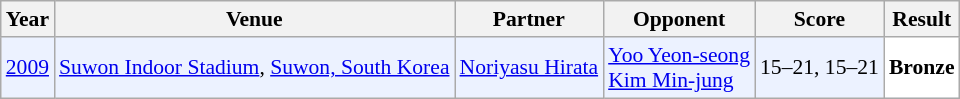<table class="sortable wikitable" style="font-size: 90%;">
<tr>
<th>Year</th>
<th>Venue</th>
<th>Partner</th>
<th>Opponent</th>
<th>Score</th>
<th>Result</th>
</tr>
<tr style="background:#ECF2FF">
<td align="center"><a href='#'>2009</a></td>
<td align="left"><a href='#'>Suwon Indoor Stadium</a>, <a href='#'>Suwon, South Korea</a></td>
<td align="left"> <a href='#'>Noriyasu Hirata</a></td>
<td align="left"> <a href='#'>Yoo Yeon-seong</a> <br>  <a href='#'>Kim Min-jung</a></td>
<td align="left">15–21, 15–21</td>
<td style="text-align:left; background:white"> <strong>Bronze</strong></td>
</tr>
</table>
